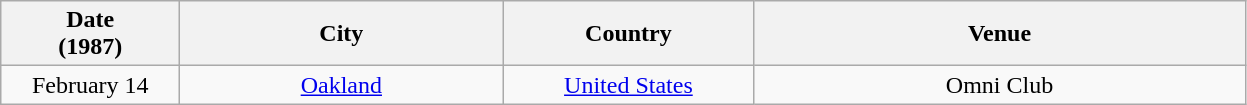<table class="wikitable sortable plainrowheaders" style="text-align:center;">
<tr>
<th scope="col" style="width:7em;">Date<br>(1987)</th>
<th scope="col" style="width:13em;">City</th>
<th scope="col" style="width:10em;">Country</th>
<th scope="col" style="width:20em;">Venue</th>
</tr>
<tr>
<td>February 14</td>
<td><a href='#'>Oakland</a></td>
<td><a href='#'>United States</a></td>
<td>Omni Club</td>
</tr>
</table>
